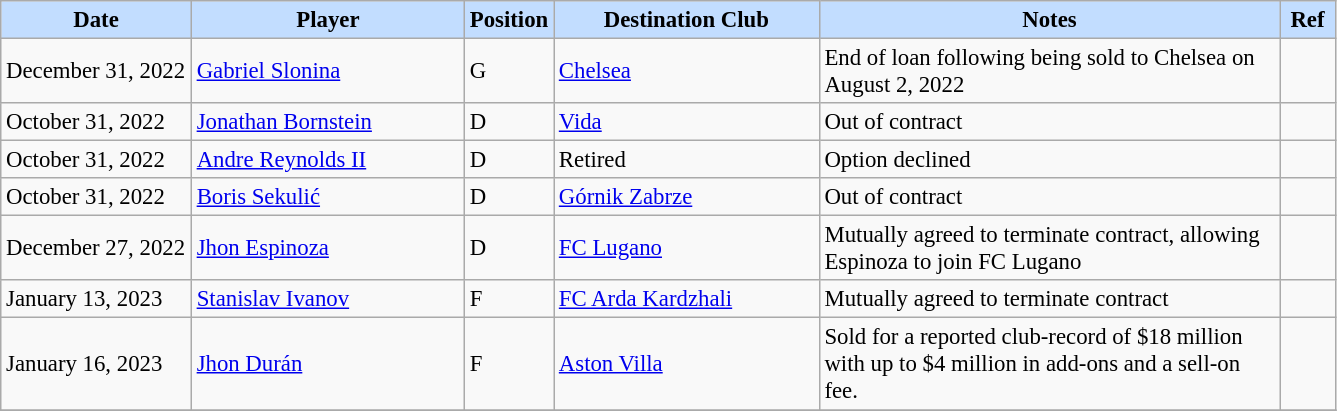<table class="wikitable" style="text-align:left; font-size:95%;">
<tr>
<th style="background:#c2ddff; width:120px;">Date</th>
<th style="background:#c2ddff; width:175px;">Player</th>
<th style="background:#c2ddff; width:50px;">Position</th>
<th style="background:#c2ddff; width:170px;">Destination Club</th>
<th style="background:#c2ddff; width:300px;">Notes</th>
<th style="background:#c2ddff; width:30px;">Ref</th>
</tr>
<tr>
<td>December 31, 2022</td>
<td> <a href='#'>Gabriel Slonina</a></td>
<td>G</td>
<td> <a href='#'>Chelsea</a></td>
<td>End of loan following being sold to Chelsea on August 2, 2022</td>
<td></td>
</tr>
<tr>
<td>October 31, 2022</td>
<td> <a href='#'>Jonathan Bornstein</a></td>
<td>D</td>
<td> <a href='#'>Vida</a></td>
<td>Out of contract</td>
<td></td>
</tr>
<tr>
<td>October 31, 2022</td>
<td> <a href='#'>Andre Reynolds II</a></td>
<td>D</td>
<td>Retired</td>
<td>Option declined</td>
<td></td>
</tr>
<tr>
<td>October 31, 2022</td>
<td> <a href='#'>Boris Sekulić</a></td>
<td>D</td>
<td> <a href='#'>Górnik Zabrze</a></td>
<td>Out of contract</td>
<td></td>
</tr>
<tr>
<td>December 27, 2022</td>
<td> <a href='#'>Jhon Espinoza</a></td>
<td>D</td>
<td> <a href='#'>FC Lugano</a></td>
<td>Mutually agreed to terminate contract, allowing Espinoza to join FC Lugano</td>
<td></td>
</tr>
<tr>
<td>January 13, 2023</td>
<td> <a href='#'>Stanislav Ivanov</a></td>
<td>F</td>
<td> <a href='#'>FC Arda Kardzhali</a></td>
<td>Mutually agreed to terminate contract</td>
<td></td>
</tr>
<tr>
<td>January 16, 2023</td>
<td> <a href='#'>Jhon Durán</a></td>
<td>F</td>
<td> <a href='#'>Aston Villa</a></td>
<td>Sold for a reported club-record of $18 million with up to $4 million in add-ons and a sell-on fee.</td>
<td></td>
</tr>
<tr>
</tr>
</table>
